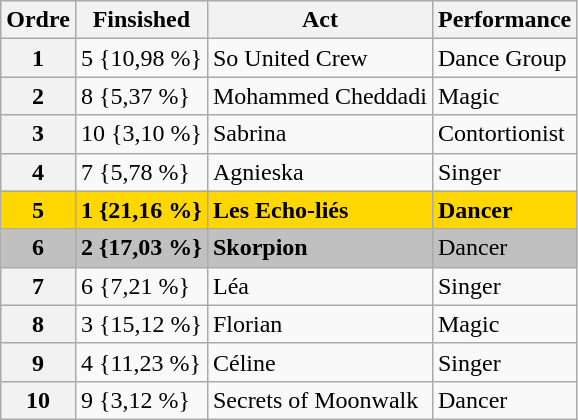<table class="wikitable sortable">
<tr>
<th>Ordre</th>
<th>Finsished</th>
<th>Act</th>
<th>Performance</th>
</tr>
<tr>
<th>1</th>
<td>5 {10,98 %}</td>
<td>So United Crew</td>
<td>Dance Group</td>
</tr>
<tr>
<th>2</th>
<td>8 {5,37 %}</td>
<td>Mohammed Cheddadi</td>
<td>Magic</td>
</tr>
<tr>
<th>3</th>
<td>10 {3,10 %}</td>
<td>Sabrina</td>
<td>Contortionist</td>
</tr>
<tr>
<th>4</th>
<td>7 {5,78 %}</td>
<td>Agnieska</td>
<td>Singer</td>
</tr>
<tr>
<th style="background-color:gold"><strong>5</strong></th>
<td style="background-color:gold"><strong> 1 {21,16 %}</strong></td>
<td style="background-color:gold"><strong>Les Echo-liés</strong></td>
<td style="background-color:gold"><strong>Dancer</strong></td>
</tr>
<tr>
<th style="background-color:silver"><strong>6</strong></th>
<td style="background-color:silver"><strong> 2 {17,03 %}</strong></td>
<td style="background-color:silver"><strong>Skorpion</strong></td>
<td style="background-color:silver">Dancer</td>
</tr>
<tr>
<th>7</th>
<td>6 {7,21 %}</td>
<td>Léa</td>
<td>Singer</td>
</tr>
<tr>
<th>8</th>
<td>3 {15,12 %}</td>
<td>Florian</td>
<td>Magic</td>
</tr>
<tr>
<th>9</th>
<td>4 {11,23 %}</td>
<td>Céline</td>
<td>Singer</td>
</tr>
<tr>
<th>10</th>
<td>9 {3,12 %}</td>
<td>Secrets of Moonwalk</td>
<td>Dancer</td>
</tr>
</table>
